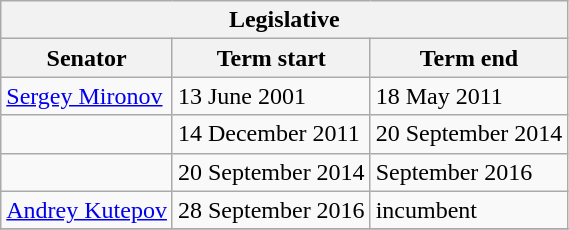<table class="wikitable sortable">
<tr>
<th colspan=3>Legislative</th>
</tr>
<tr>
<th>Senator</th>
<th>Term start</th>
<th>Term end</th>
</tr>
<tr>
<td><a href='#'>Sergey Mironov</a></td>
<td>13 June 2001</td>
<td>18 May 2011</td>
</tr>
<tr>
<td></td>
<td>14 December 2011</td>
<td>20 September 2014</td>
</tr>
<tr>
<td></td>
<td>20 September 2014</td>
<td>September 2016</td>
</tr>
<tr>
<td><a href='#'>Andrey Kutepov</a></td>
<td>28 September 2016</td>
<td>incumbent</td>
</tr>
<tr>
</tr>
</table>
